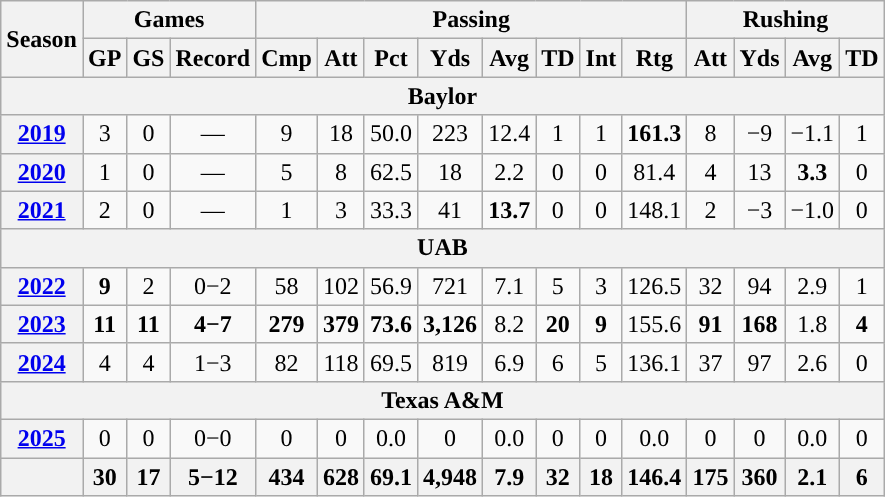<table class="wikitable" style="text-align:center;">
<tr>
<th rowspan="2">Season</th>
<th colspan="3">Games</th>
<th colspan="8">Passing</th>
<th colspan="5">Rushing</th>
</tr>
<tr>
<th>GP</th>
<th>GS</th>
<th>Record</th>
<th>Cmp</th>
<th>Att</th>
<th>Pct</th>
<th>Yds</th>
<th>Avg</th>
<th>TD</th>
<th>Int</th>
<th>Rtg</th>
<th>Att</th>
<th>Yds</th>
<th>Avg</th>
<th>TD</th>
</tr>
<tr>
<th colspan="16">Baylor</th>
</tr>
<tr>
<th><a href='#'>2019</a></th>
<td>3</td>
<td>0</td>
<td>—</td>
<td>9</td>
<td>18</td>
<td>50.0</td>
<td>223</td>
<td>12.4</td>
<td>1</td>
<td>1</td>
<td><strong>161.3</strong></td>
<td>8</td>
<td>−9</td>
<td>−1.1</td>
<td>1</td>
</tr>
<tr>
<th><a href='#'>2020</a></th>
<td>1</td>
<td>0</td>
<td>—</td>
<td>5</td>
<td>8</td>
<td>62.5</td>
<td>18</td>
<td>2.2</td>
<td>0</td>
<td>0</td>
<td>81.4</td>
<td>4</td>
<td>13</td>
<td><strong>3.3</strong></td>
<td>0</td>
</tr>
<tr>
<th><a href='#'>2021</a></th>
<td>2</td>
<td>0</td>
<td>—</td>
<td>1</td>
<td>3</td>
<td>33.3</td>
<td>41</td>
<td><strong>13.7</strong></td>
<td>0</td>
<td>0</td>
<td>148.1</td>
<td>2</td>
<td>−3</td>
<td>−1.0</td>
<td>0</td>
</tr>
<tr>
<th colspan="16">UAB</th>
</tr>
<tr>
<th><a href='#'>2022</a></th>
<td><strong>9</strong></td>
<td>2</td>
<td>0−2</td>
<td>58</td>
<td>102</td>
<td>56.9</td>
<td>721</td>
<td>7.1</td>
<td>5</td>
<td>3</td>
<td>126.5</td>
<td>32</td>
<td>94</td>
<td>2.9</td>
<td>1</td>
</tr>
<tr>
<th><a href='#'>2023</a></th>
<td><strong>11</strong></td>
<td><strong>11</strong></td>
<td><strong>4−7</strong></td>
<td><strong>279</strong></td>
<td><strong>379</strong></td>
<td><strong>73.6</strong></td>
<td><strong>3,126</strong></td>
<td>8.2</td>
<td><strong>20</strong></td>
<td><strong>9</strong></td>
<td>155.6</td>
<td><strong>91</strong></td>
<td><strong>168</strong></td>
<td>1.8</td>
<td><strong>4</strong></td>
</tr>
<tr>
<th><a href='#'>2024</a></th>
<td>4</td>
<td>4</td>
<td>1−3</td>
<td>82</td>
<td>118</td>
<td>69.5</td>
<td>819</td>
<td>6.9</td>
<td>6</td>
<td>5</td>
<td>136.1</td>
<td>37</td>
<td>97</td>
<td>2.6</td>
<td>0</td>
</tr>
<tr>
<th colspan="16">Texas A&M</th>
</tr>
<tr>
<th><a href='#'>2025</a></th>
<td>0</td>
<td>0</td>
<td>0−0</td>
<td>0</td>
<td>0</td>
<td>0.0</td>
<td>0</td>
<td>0.0</td>
<td>0</td>
<td>0</td>
<td>0.0</td>
<td>0</td>
<td>0</td>
<td>0.0</td>
<td>0</td>
</tr>
<tr>
<th></th>
<th>30</th>
<th>17</th>
<th>5−12</th>
<th>434</th>
<th>628</th>
<th>69.1</th>
<th>4,948</th>
<th>7.9</th>
<th>32</th>
<th>18</th>
<th>146.4</th>
<th>175</th>
<th>360</th>
<th>2.1</th>
<th>6</th>
</tr>
</table>
